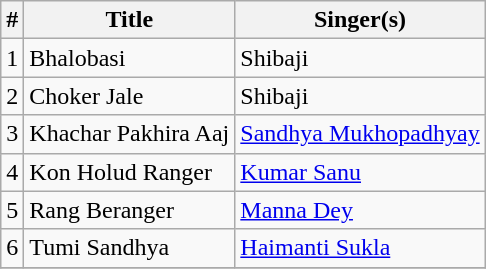<table class="wikitable">
<tr>
<th>#</th>
<th>Title</th>
<th>Singer(s)</th>
</tr>
<tr>
<td>1</td>
<td>Bhalobasi</td>
<td>Shibaji</td>
</tr>
<tr>
<td>2</td>
<td>Choker Jale</td>
<td>Shibaji</td>
</tr>
<tr>
<td>3</td>
<td>Khachar Pakhira Aaj</td>
<td><a href='#'>Sandhya Mukhopadhyay</a></td>
</tr>
<tr>
<td>4</td>
<td>Kon Holud Ranger</td>
<td><a href='#'>Kumar Sanu</a></td>
</tr>
<tr>
<td>5</td>
<td>Rang Beranger</td>
<td><a href='#'>Manna Dey</a></td>
</tr>
<tr>
<td>6</td>
<td>Tumi Sandhya</td>
<td><a href='#'>Haimanti Sukla</a></td>
</tr>
<tr>
</tr>
</table>
